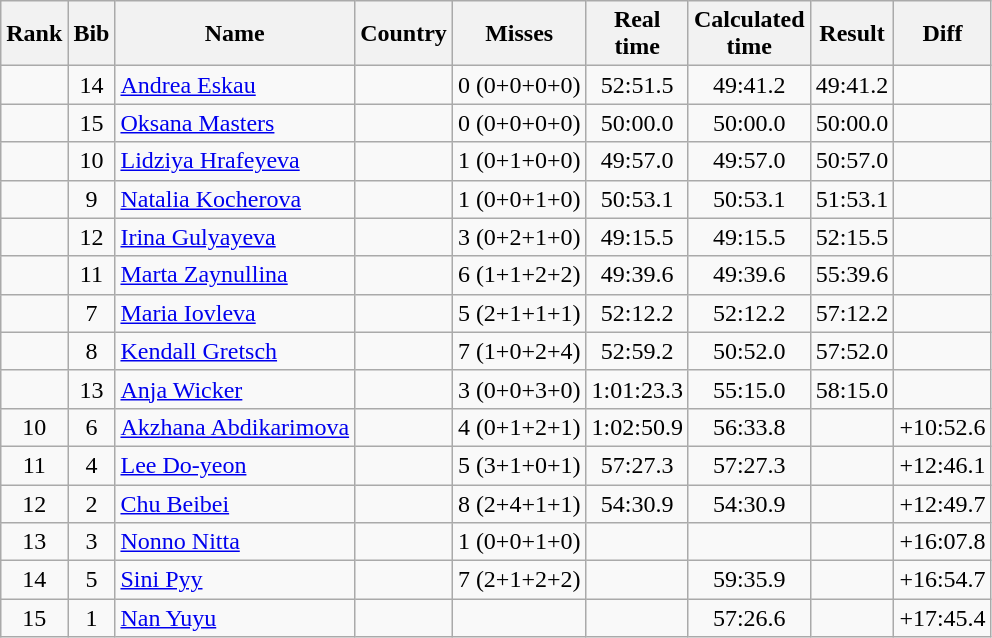<table class="wikitable sortable" style="text-align:center">
<tr>
<th>Rank</th>
<th>Bib</th>
<th>Name</th>
<th>Country</th>
<th>Misses</th>
<th>Real<br>time</th>
<th>Calculated<br>time</th>
<th>Result</th>
<th>Diff</th>
</tr>
<tr>
<td></td>
<td>14</td>
<td align="left"><a href='#'>Andrea Eskau</a></td>
<td align="left"></td>
<td>0 (0+0+0+0)</td>
<td>52:51.5</td>
<td>49:41.2</td>
<td>49:41.2</td>
<td></td>
</tr>
<tr>
<td></td>
<td>15</td>
<td align="left"><a href='#'>Oksana Masters</a></td>
<td align="left"></td>
<td>0 (0+0+0+0)</td>
<td>50:00.0</td>
<td>50:00.0</td>
<td>50:00.0</td>
<td></td>
</tr>
<tr>
<td></td>
<td>10</td>
<td align="left"><a href='#'>Lidziya Hrafeyeva</a></td>
<td align="left"></td>
<td>1 (0+1+0+0)</td>
<td>49:57.0</td>
<td>49:57.0</td>
<td>50:57.0</td>
<td></td>
</tr>
<tr>
<td></td>
<td>9</td>
<td align="left"><a href='#'>Natalia Kocherova</a></td>
<td align="left"></td>
<td>1 (0+0+1+0)</td>
<td>50:53.1</td>
<td>50:53.1</td>
<td>51:53.1</td>
<td></td>
</tr>
<tr>
<td></td>
<td>12</td>
<td align="left"><a href='#'>Irina Gulyayeva</a></td>
<td align="left"></td>
<td>3 (0+2+1+0)</td>
<td>49:15.5</td>
<td>49:15.5</td>
<td>52:15.5</td>
<td></td>
</tr>
<tr>
<td></td>
<td>11</td>
<td align="left"><a href='#'>Marta Zaynullina</a></td>
<td align="left"></td>
<td>6 (1+1+2+2)</td>
<td>49:39.6</td>
<td>49:39.6</td>
<td>55:39.6</td>
<td></td>
</tr>
<tr>
<td></td>
<td>7</td>
<td align="left"><a href='#'>Maria Iovleva</a></td>
<td align="left"></td>
<td>5 (2+1+1+1)</td>
<td>52:12.2</td>
<td>52:12.2</td>
<td>57:12.2</td>
<td></td>
</tr>
<tr>
<td></td>
<td>8</td>
<td align="left"><a href='#'>Kendall Gretsch</a></td>
<td align="left"></td>
<td>7 (1+0+2+4)</td>
<td>52:59.2</td>
<td>50:52.0</td>
<td>57:52.0</td>
<td></td>
</tr>
<tr>
<td></td>
<td>13</td>
<td align="left"><a href='#'>Anja Wicker</a></td>
<td align="left"></td>
<td>3 (0+0+3+0)</td>
<td>1:01:23.3</td>
<td>55:15.0</td>
<td>58:15.0</td>
<td></td>
</tr>
<tr>
<td>10</td>
<td>6</td>
<td align="left"><a href='#'>Akzhana Abdikarimova</a></td>
<td align="left"></td>
<td>4 (0+1+2+1)</td>
<td>1:02:50.9</td>
<td>56:33.8</td>
<td></td>
<td>+10:52.6</td>
</tr>
<tr>
<td>11</td>
<td>4</td>
<td align="left"><a href='#'>Lee Do-yeon</a></td>
<td align="left"></td>
<td>5 (3+1+0+1)</td>
<td>57:27.3</td>
<td>57:27.3</td>
<td></td>
<td>+12:46.1</td>
</tr>
<tr>
<td>12</td>
<td>2</td>
<td align="left"><a href='#'>Chu Beibei</a></td>
<td align="left"></td>
<td>8 (2+4+1+1)</td>
<td>54:30.9</td>
<td>54:30.9</td>
<td></td>
<td>+12:49.7</td>
</tr>
<tr>
<td>13</td>
<td>3</td>
<td align="left"><a href='#'>Nonno Nitta</a></td>
<td align="left"></td>
<td>1 (0+0+1+0)</td>
<td></td>
<td></td>
<td></td>
<td>+16:07.8</td>
</tr>
<tr>
<td>14</td>
<td>5</td>
<td align="left"><a href='#'>Sini Pyy</a></td>
<td align="left"></td>
<td>7 (2+1+2+2)</td>
<td></td>
<td>59:35.9</td>
<td></td>
<td>+16:54.7</td>
</tr>
<tr>
<td>15</td>
<td>1</td>
<td align="left"><a href='#'>Nan Yuyu</a></td>
<td align="left"></td>
<td></td>
<td></td>
<td>57:26.6</td>
<td></td>
<td>+17:45.4</td>
</tr>
</table>
